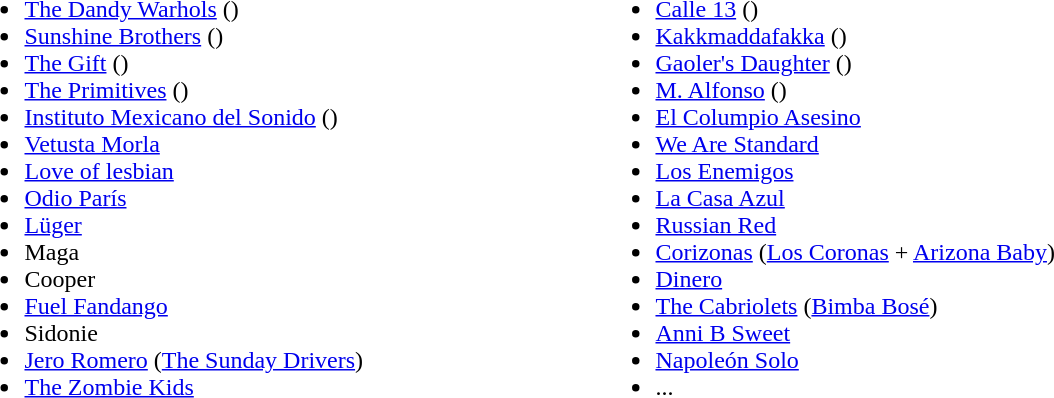<table width=100%>
<tr valign ="top">
<td width=30%><br><ul><li><a href='#'>The Dandy Warhols</a> ()</li><li><a href='#'>Sunshine Brothers</a> ()</li><li><a href='#'>The Gift</a> ()</li><li><a href='#'>The Primitives</a> ()</li><li><a href='#'>Instituto Mexicano del Sonido</a> ()</li><li><a href='#'>Vetusta Morla</a></li><li><a href='#'>Love of lesbian</a></li><li><a href='#'>Odio París</a></li><li><a href='#'>Lüger</a></li><li>Maga</li><li>Cooper</li><li><a href='#'>Fuel Fandango</a></li><li>Sidonie</li><li><a href='#'>Jero Romero</a> (<a href='#'>The Sunday Drivers</a>)</li><li><a href='#'>The Zombie Kids</a></li></ul></td>
<td width=30%><br><ul><li><a href='#'>Calle 13</a> ()</li><li><a href='#'>Kakkmaddafakka</a> ()</li><li><a href='#'>Gaoler's Daughter</a> ()</li><li><a href='#'>M. Alfonso</a> ()</li><li><a href='#'>El Columpio Asesino</a></li><li><a href='#'>We Are Standard</a></li><li><a href='#'>Los Enemigos</a></li><li><a href='#'>La Casa Azul</a></li><li><a href='#'>Russian Red</a></li><li><a href='#'>Corizonas</a> (<a href='#'>Los Coronas</a> + <a href='#'>Arizona Baby</a>)</li><li><a href='#'>Dinero</a></li><li><a href='#'>The Cabriolets</a> (<a href='#'>Bimba Bosé</a>)</li><li><a href='#'>Anni B Sweet</a></li><li><a href='#'>Napoleón Solo</a></li><li>...</li></ul></td>
<td width=30%><br></td>
</tr>
</table>
